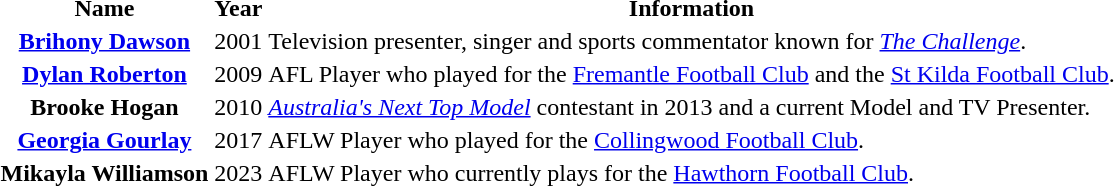<table>
<tr>
<th>Name</th>
<th>Year</th>
<th>Information</th>
</tr>
<tr>
<th><a href='#'>Brihony Dawson</a></th>
<td>2001</td>
<td>Television presenter, singer and sports commentator known for <em><a href='#'>The Challenge</a></em>.</td>
</tr>
<tr>
<th><a href='#'>Dylan Roberton</a></th>
<td>2009</td>
<td>AFL Player who played for the <a href='#'>Fremantle Football Club</a> and the <a href='#'>St Kilda Football Club</a>.</td>
</tr>
<tr>
<th>Brooke Hogan</th>
<td>2010</td>
<td><em><a href='#'>Australia's Next Top Model</a></em> contestant in 2013 and a current Model and TV Presenter.</td>
</tr>
<tr>
<th><a href='#'>Georgia Gourlay</a></th>
<td>2017</td>
<td>AFLW Player who played for the <a href='#'>Collingwood Football Club</a>.</td>
</tr>
<tr>
<th>Mikayla Williamson</th>
<td>2023</td>
<td>AFLW Player who currently plays for the <a href='#'>Hawthorn Football Club</a>.</td>
</tr>
</table>
